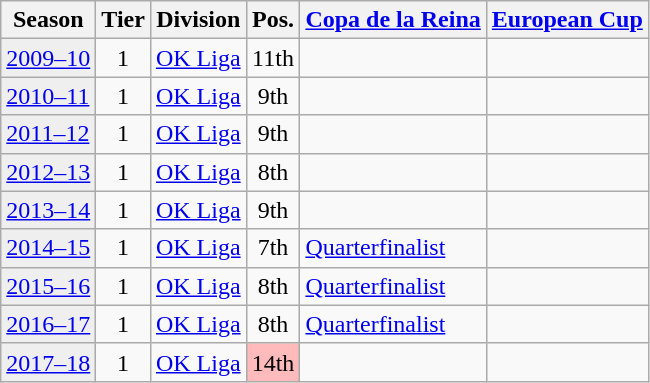<table class="wikitable">
<tr>
<th>Season</th>
<th>Tier</th>
<th>Division</th>
<th>Pos.</th>
<th><a href='#'>Copa de la Reina</a></th>
<th><a href='#'>European Cup</a></th>
</tr>
<tr>
<td style="background:#efefef;"><a href='#'>2009–10</a></td>
<td align="center">1</td>
<td><a href='#'>OK Liga</a></td>
<td align="center">11th</td>
<td></td>
<td></td>
</tr>
<tr>
<td style="background:#efefef;"><a href='#'>2010–11</a></td>
<td align="center">1</td>
<td><a href='#'>OK Liga</a></td>
<td align="center">9th</td>
<td></td>
<td></td>
</tr>
<tr>
<td style="background:#efefef;"><a href='#'>2011–12</a></td>
<td align="center">1</td>
<td><a href='#'>OK Liga</a></td>
<td align="center">9th</td>
<td></td>
<td></td>
</tr>
<tr>
<td style="background:#efefef;"><a href='#'>2012–13</a></td>
<td align="center">1</td>
<td><a href='#'>OK Liga</a></td>
<td align="center">8th</td>
<td></td>
<td></td>
</tr>
<tr>
<td style="background:#efefef;"><a href='#'>2013–14</a></td>
<td align="center">1</td>
<td><a href='#'>OK Liga</a></td>
<td align="center">9th</td>
<td></td>
<td></td>
</tr>
<tr>
<td style="background:#efefef;"><a href='#'>2014–15</a></td>
<td align="center">1</td>
<td><a href='#'>OK Liga</a></td>
<td align="center">7th</td>
<td><a href='#'>Quarterfinalist</a></td>
<td></td>
</tr>
<tr>
<td style="background:#efefef;"><a href='#'>2015–16</a></td>
<td align="center">1</td>
<td><a href='#'>OK Liga</a></td>
<td align="center">8th</td>
<td><a href='#'>Quarterfinalist</a></td>
<td></td>
</tr>
<tr>
<td style="background:#efefef;"><a href='#'>2016–17</a></td>
<td align="center">1</td>
<td><a href='#'>OK Liga</a></td>
<td align="center">8th</td>
<td><a href='#'>Quarterfinalist</a></td>
<td></td>
</tr>
<tr>
<td style="background:#efefef;"><a href='#'>2017–18</a></td>
<td align="center">1</td>
<td><a href='#'>OK Liga</a></td>
<td align="center" bgcolor=#FFBBBB>14th</td>
<td></td>
<td></td>
</tr>
</table>
